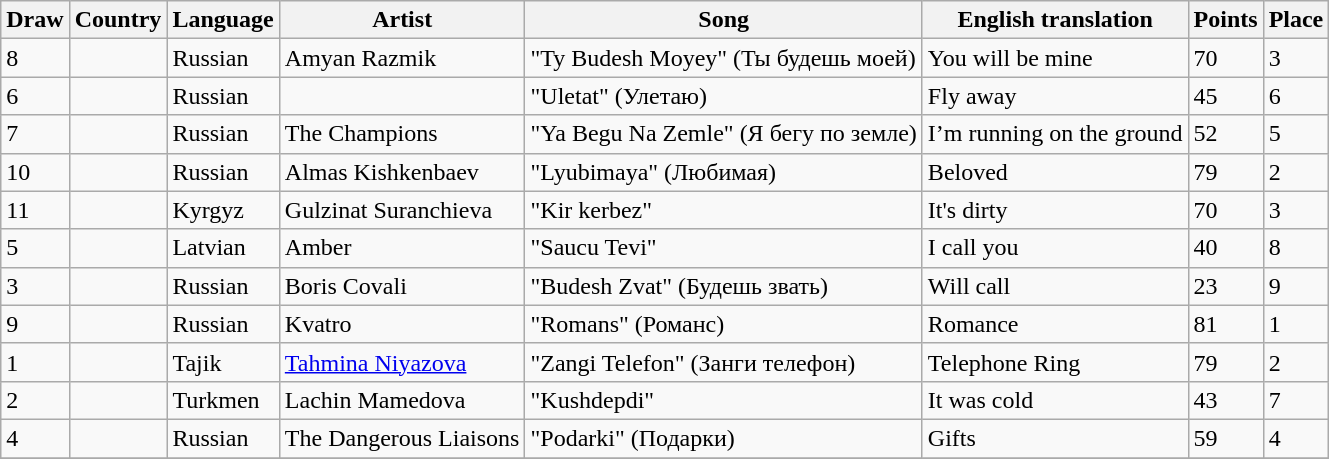<table class="sortable wikitable">
<tr>
<th>Draw</th>
<th>Country</th>
<th>Language</th>
<th>Artist</th>
<th>Song</th>
<th>English translation</th>
<th>Points</th>
<th>Place</th>
</tr>
<tr>
<td>8</td>
<td></td>
<td>Russian</td>
<td>Amyan Razmik</td>
<td>"Ty Budesh Moyey" (Ты будешь моей)</td>
<td>You will be mine</td>
<td>70</td>
<td>3</td>
</tr>
<tr>
<td>6</td>
<td></td>
<td>Russian</td>
<td></td>
<td>"Uletat" (Улетаю)</td>
<td>Fly away</td>
<td>45</td>
<td>6</td>
</tr>
<tr>
<td>7</td>
<td></td>
<td>Russian</td>
<td>The Champions</td>
<td>"Ya Begu Na Zemle" (Я бегу по земле)</td>
<td>I’m running on the ground</td>
<td>52</td>
<td>5</td>
</tr>
<tr>
<td>10</td>
<td></td>
<td>Russian</td>
<td>Almas Kishkenbaev</td>
<td>"Lyubimaya" (Любимая)</td>
<td>Beloved</td>
<td>79</td>
<td>2</td>
</tr>
<tr>
<td>11</td>
<td></td>
<td>Kyrgyz</td>
<td>Gulzinat Suranchieva</td>
<td>"Kir kerbez"</td>
<td>It's dirty</td>
<td>70</td>
<td>3</td>
</tr>
<tr>
<td>5</td>
<td></td>
<td>Latvian</td>
<td>Amber</td>
<td>"Saucu Tevi"</td>
<td>I call you</td>
<td>40</td>
<td>8</td>
</tr>
<tr>
<td>3</td>
<td></td>
<td>Russian</td>
<td>Boris Covali</td>
<td>"Budesh Zvat" (Будешь звать)</td>
<td>Will call</td>
<td>23</td>
<td>9</td>
</tr>
<tr>
<td>9</td>
<td></td>
<td>Russian</td>
<td>Kvatro</td>
<td>"Romans" (Романс)</td>
<td>Romance</td>
<td>81</td>
<td>1</td>
</tr>
<tr>
<td>1</td>
<td></td>
<td>Tajik</td>
<td><a href='#'>Tahmina Niyazova</a></td>
<td>"Zangi Telefon" (Занги телефон)</td>
<td>Telephone Ring</td>
<td>79</td>
<td>2</td>
</tr>
<tr>
<td>2</td>
<td></td>
<td>Turkmen</td>
<td>Lachin Mamedova</td>
<td>"Kushdepdi"</td>
<td>It was cold</td>
<td>43</td>
<td>7</td>
</tr>
<tr>
<td>4</td>
<td></td>
<td>Russian</td>
<td>The Dangerous Liaisons</td>
<td>"Podarki" (Подарки)</td>
<td>Gifts</td>
<td>59</td>
<td>4</td>
</tr>
<tr>
</tr>
</table>
